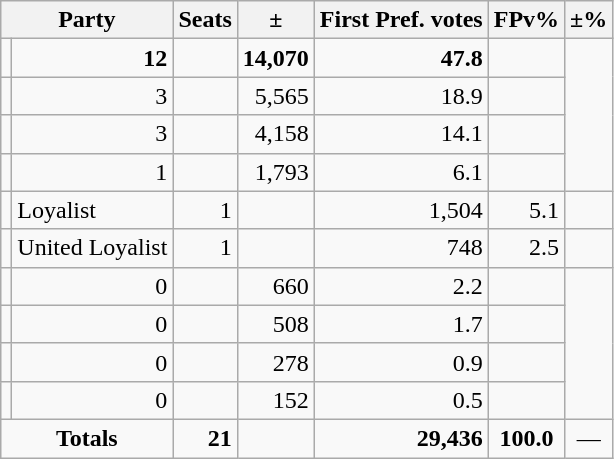<table class=wikitable>
<tr>
<th colspan=2 align=center>Party</th>
<th valign=top>Seats</th>
<th valign=top>±</th>
<th valign=top>First Pref. votes</th>
<th valign=top>FPv%</th>
<th valign=top>±%</th>
</tr>
<tr>
<td></td>
<td align=right><strong>12</strong></td>
<td align=right></td>
<td align=right><strong>14,070</strong></td>
<td align=right><strong>47.8</strong></td>
<td align=right></td>
</tr>
<tr>
<td></td>
<td align=right>3</td>
<td align=right></td>
<td align=right>5,565</td>
<td align=right>18.9</td>
<td align=right></td>
</tr>
<tr>
<td></td>
<td align=right>3</td>
<td align=right></td>
<td align=right>4,158</td>
<td align=right>14.1</td>
<td align=right></td>
</tr>
<tr>
<td></td>
<td align=right>1</td>
<td align=right></td>
<td align=right>1,793</td>
<td align=right>6.1</td>
<td align=right></td>
</tr>
<tr>
<td></td>
<td>Loyalist</td>
<td align=right>1</td>
<td align=right></td>
<td align=right>1,504</td>
<td align=right>5.1</td>
<td align=right></td>
</tr>
<tr>
<td></td>
<td>United Loyalist</td>
<td align=right>1</td>
<td align=right></td>
<td align=right>748</td>
<td align=right>2.5</td>
<td align=right></td>
</tr>
<tr>
<td></td>
<td align=right>0</td>
<td align=right></td>
<td align=right>660</td>
<td align=right>2.2</td>
<td align=right></td>
</tr>
<tr>
<td></td>
<td align=right>0</td>
<td align=right></td>
<td align=right>508</td>
<td align=right>1.7</td>
<td align=right></td>
</tr>
<tr>
<td></td>
<td align=right>0</td>
<td align=right></td>
<td align=right>278</td>
<td align=right>0.9</td>
<td align=right></td>
</tr>
<tr>
<td></td>
<td align=right>0</td>
<td align=right></td>
<td align=right>152</td>
<td align=right>0.5</td>
<td align=right></td>
</tr>
<tr>
<td colspan=2 align=center><strong>Totals</strong></td>
<td align=right><strong>21</strong></td>
<td align=center></td>
<td align=right><strong>29,436</strong></td>
<td align=center><strong>100.0</strong></td>
<td align=center>—</td>
</tr>
</table>
